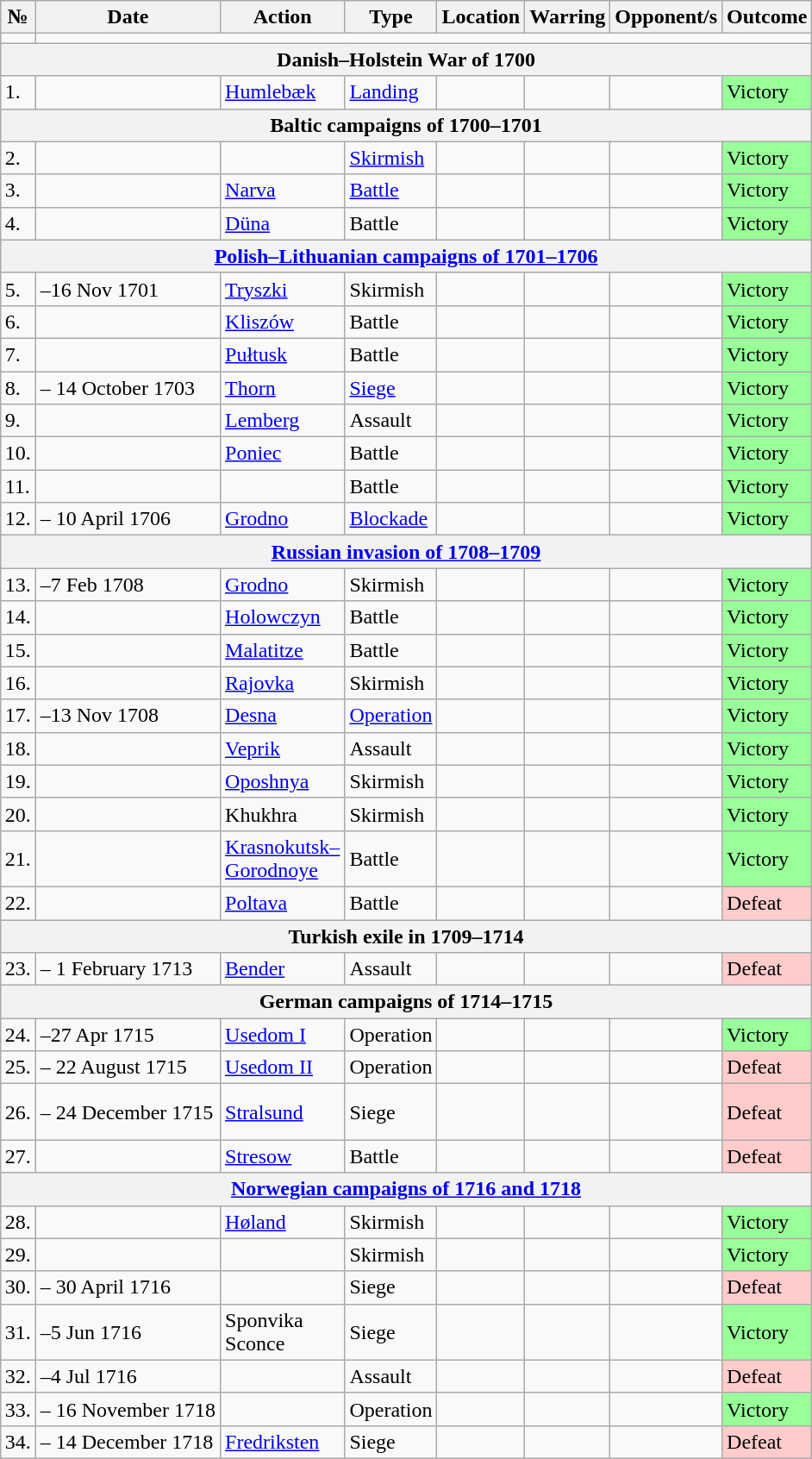<table class="wikitable sortable plainrowheaders" style="font-size:100%; margin:1em auto 1em auto">
<tr>
<th width="auto" class="unsortable">№</th>
<th width="auto">Date</th>
<th width="80">Action</th>
<th width="auto">Type</th>
<th width="auto">Location</th>
<th width="auto" class="unsortable">Warring</th>
<th width="auto">Opponent/s</th>
<th width="auto">Outcome</th>
</tr>
<tr>
<td></td>
</tr>
<tr>
<th colspan="8">Danish–Holstein War of 1700</th>
</tr>
<tr>
<td>1.</td>
<td></td>
<td><a href='#'>Humlebæk</a></td>
<td><a href='#'>Landing</a></td>
<td></td>
<td align="center"></td>
<td></td>
<td bgcolor="#99ff99">Victory</td>
</tr>
<tr>
<th colspan="8">Baltic campaigns of 1700–1701</th>
</tr>
<tr>
<td>2.</td>
<td></td>
<td></td>
<td><a href='#'>Skirmish</a></td>
<td></td>
<td align="center"></td>
<td></td>
<td bgcolor="#99ff99">Victory</td>
</tr>
<tr>
<td>3.</td>
<td></td>
<td><a href='#'>Narva</a></td>
<td><a href='#'>Battle</a></td>
<td></td>
<td align="center"></td>
<td></td>
<td bgcolor="#99ff99">Victory</td>
</tr>
<tr>
<td>4.</td>
<td></td>
<td><a href='#'>Düna</a></td>
<td>Battle</td>
<td></td>
<td align="center"><br></td>
<td></td>
<td bgcolor="#99ff99">Victory</td>
</tr>
<tr>
<th colspan="8"><a href='#'>Polish–Lithuanian campaigns of 1701–1706</a></th>
</tr>
<tr>
<td>5.</td>
<td>–16 Nov 1701</td>
<td><a href='#'>Tryszki</a></td>
<td>Skirmish</td>
<td></td>
<td align="center"></td>
<td></td>
<td bgcolor="#99ff99">Victory</td>
</tr>
<tr>
<td>6.</td>
<td></td>
<td><a href='#'>Kliszów</a></td>
<td>Battle</td>
<td></td>
<td align="center"><br></td>
<td></td>
<td bgcolor="#99ff99">Victory</td>
</tr>
<tr>
<td>7.</td>
<td></td>
<td><a href='#'>Pułtusk</a></td>
<td>Battle</td>
<td></td>
<td align="center"></td>
<td></td>
<td bgcolor="#99ff99">Victory</td>
</tr>
<tr>
<td>8.</td>
<td> – 14 October 1703</td>
<td><a href='#'>Thorn</a></td>
<td><a href='#'>Siege</a></td>
<td></td>
<td align="center"></td>
<td></td>
<td bgcolor="#99ff99">Victory</td>
</tr>
<tr>
<td>9.</td>
<td></td>
<td><a href='#'>Lemberg</a></td>
<td>Assault</td>
<td></td>
<td align="center"></td>
<td></td>
<td bgcolor="#99ff99">Victory</td>
</tr>
<tr>
<td>10.</td>
<td></td>
<td><a href='#'>Poniec</a></td>
<td>Battle</td>
<td></td>
<td align="center"></td>
<td></td>
<td bgcolor="#99ff99">Victory</td>
</tr>
<tr>
<td>11.</td>
<td></td>
<td></td>
<td>Battle</td>
<td></td>
<td align="center"></td>
<td></td>
<td bgcolor="#99ff99">Victory</td>
</tr>
<tr>
<td>12.</td>
<td> – 10 April 1706</td>
<td><a href='#'>Grodno</a></td>
<td><a href='#'>Blockade</a></td>
<td></td>
<td align="center"></td>
<td></td>
<td bgcolor="#99ff99">Victory</td>
</tr>
<tr>
<th colspan="8"><a href='#'>Russian invasion of 1708–1709</a></th>
</tr>
<tr>
<td>13.</td>
<td>–7 Feb 1708</td>
<td><a href='#'>Grodno</a></td>
<td>Skirmish</td>
<td></td>
<td align="center"></td>
<td></td>
<td bgcolor="#99ff99">Victory</td>
</tr>
<tr>
<td>14.</td>
<td></td>
<td><a href='#'>Holowczyn</a></td>
<td>Battle</td>
<td></td>
<td align="center"></td>
<td></td>
<td bgcolor="#99ff99">Victory</td>
</tr>
<tr>
<td>15.</td>
<td></td>
<td><a href='#'>Malatitze</a></td>
<td>Battle</td>
<td></td>
<td align="center"></td>
<td></td>
<td bgcolor="#99ff99">Victory</td>
</tr>
<tr>
<td>16.</td>
<td></td>
<td><a href='#'>Rajovka</a></td>
<td>Skirmish</td>
<td></td>
<td align="center"></td>
<td></td>
<td bgcolor="#99ff99">Victory</td>
</tr>
<tr>
<td>17.</td>
<td>–13 Nov 1708</td>
<td><a href='#'>Desna</a></td>
<td><a href='#'>Operation</a></td>
<td></td>
<td align="center"></td>
<td></td>
<td bgcolor="#99ff99">Victory</td>
</tr>
<tr>
<td>18.</td>
<td></td>
<td><a href='#'>Veprik</a></td>
<td>Assault</td>
<td></td>
<td align="center"></td>
<td></td>
<td bgcolor="#99ff99">Victory</td>
</tr>
<tr>
<td>19.</td>
<td></td>
<td><a href='#'>Oposhnya</a></td>
<td>Skirmish</td>
<td></td>
<td align="center"></td>
<td></td>
<td bgcolor="#99ff99">Victory</td>
</tr>
<tr>
<td>20.</td>
<td></td>
<td>Khukhra</td>
<td>Skirmish</td>
<td></td>
<td align="center"></td>
<td></td>
<td bgcolor="#99ff99">Victory</td>
</tr>
<tr>
<td>21.</td>
<td></td>
<td><a href='#'>Krasnokutsk–Gorodnoye</a></td>
<td>Battle</td>
<td></td>
<td align="center"></td>
<td></td>
<td bgcolor="#99ff99">Victory</td>
</tr>
<tr>
<td>22.</td>
<td></td>
<td><a href='#'>Poltava</a></td>
<td>Battle</td>
<td></td>
<td align="center"></td>
<td></td>
<td bgcolor="#FFCCCB">Defeat</td>
</tr>
<tr>
<th colspan="8">Turkish exile in 1709–1714</th>
</tr>
<tr>
<td>23.</td>
<td> – 1 February 1713</td>
<td><a href='#'>Bender</a></td>
<td>Assault</td>
<td></td>
<td align="center"></td>
<td></td>
<td bgcolor="#FFCCCB">Defeat</td>
</tr>
<tr>
<th colspan="8">German campaigns of 1714–1715</th>
</tr>
<tr>
<td>24.</td>
<td>–27 Apr 1715</td>
<td><a href='#'>Usedom I</a></td>
<td>Operation</td>
<td></td>
<td align="center"></td>
<td></td>
<td bgcolor="#99ff99">Victory</td>
</tr>
<tr>
<td>25.</td>
<td> – 22 August 1715</td>
<td><a href='#'>Usedom II</a></td>
<td>Operation</td>
<td></td>
<td align="center"><br></td>
<td></td>
<td bgcolor="#FFCCCB">Defeat</td>
</tr>
<tr>
<td>26.</td>
<td> – 24 December 1715</td>
<td><a href='#'>Stralsund</a></td>
<td>Siege</td>
<td></td>
<td align="center"><br><br></td>
<td></td>
<td bgcolor="#FFCCCB">Defeat</td>
</tr>
<tr>
<td>27.</td>
<td></td>
<td><a href='#'>Stresow</a></td>
<td>Battle</td>
<td></td>
<td align="center"></td>
<td></td>
<td bgcolor="#FFCCCB">Defeat</td>
</tr>
<tr>
<th colspan="8"><a href='#'>Norwegian campaigns of 1716 and 1718</a></th>
</tr>
<tr>
<td>28.</td>
<td></td>
<td><a href='#'>Høland</a></td>
<td>Skirmish</td>
<td></td>
<td align="center"></td>
<td></td>
<td bgcolor="#99ff99">Victory</td>
</tr>
<tr>
<td>29.</td>
<td></td>
<td></td>
<td>Skirmish</td>
<td></td>
<td align="center"></td>
<td></td>
<td bgcolor="#99ff99">Victory</td>
</tr>
<tr>
<td>30.</td>
<td> – 30 April 1716</td>
<td></td>
<td>Siege</td>
<td></td>
<td align="center"></td>
<td></td>
<td bgcolor="#FFCCCB">Defeat</td>
</tr>
<tr>
<td>31.</td>
<td>–5 Jun 1716</td>
<td>Sponvika Sconce</td>
<td>Siege</td>
<td></td>
<td align="center"></td>
<td></td>
<td bgcolor="#99ff99">Victory</td>
</tr>
<tr>
<td>32.</td>
<td>–4 Jul 1716</td>
<td></td>
<td>Assault</td>
<td></td>
<td align="center"></td>
<td></td>
<td bgcolor="#FFCCCB">Defeat</td>
</tr>
<tr>
<td>33.</td>
<td> – 16 November 1718</td>
<td></td>
<td>Operation</td>
<td></td>
<td align="center"></td>
<td></td>
<td bgcolor="#99ff99">Victory</td>
</tr>
<tr>
<td>34.</td>
<td> – 14 December 1718</td>
<td><a href='#'>Fredriksten</a></td>
<td>Siege</td>
<td></td>
<td align="center"></td>
<td></td>
<td bgcolor="#FFCCCB">Defeat </td>
</tr>
</table>
